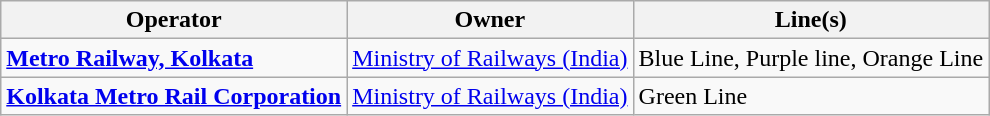<table class="wikitable">
<tr>
<th>Operator</th>
<th>Owner</th>
<th>Line(s)</th>
</tr>
<tr>
<td><strong><a href='#'>Metro Railway, Kolkata</a></strong> </td>
<td><a href='#'>Ministry of Railways (India)</a></td>
<td>Blue Line, Purple line, Orange Line</td>
</tr>
<tr>
<td><strong><a href='#'>Kolkata Metro Rail Corporation</a></strong> </td>
<td><a href='#'>Ministry of Railways (India)</a></td>
<td>Green Line</td>
</tr>
</table>
